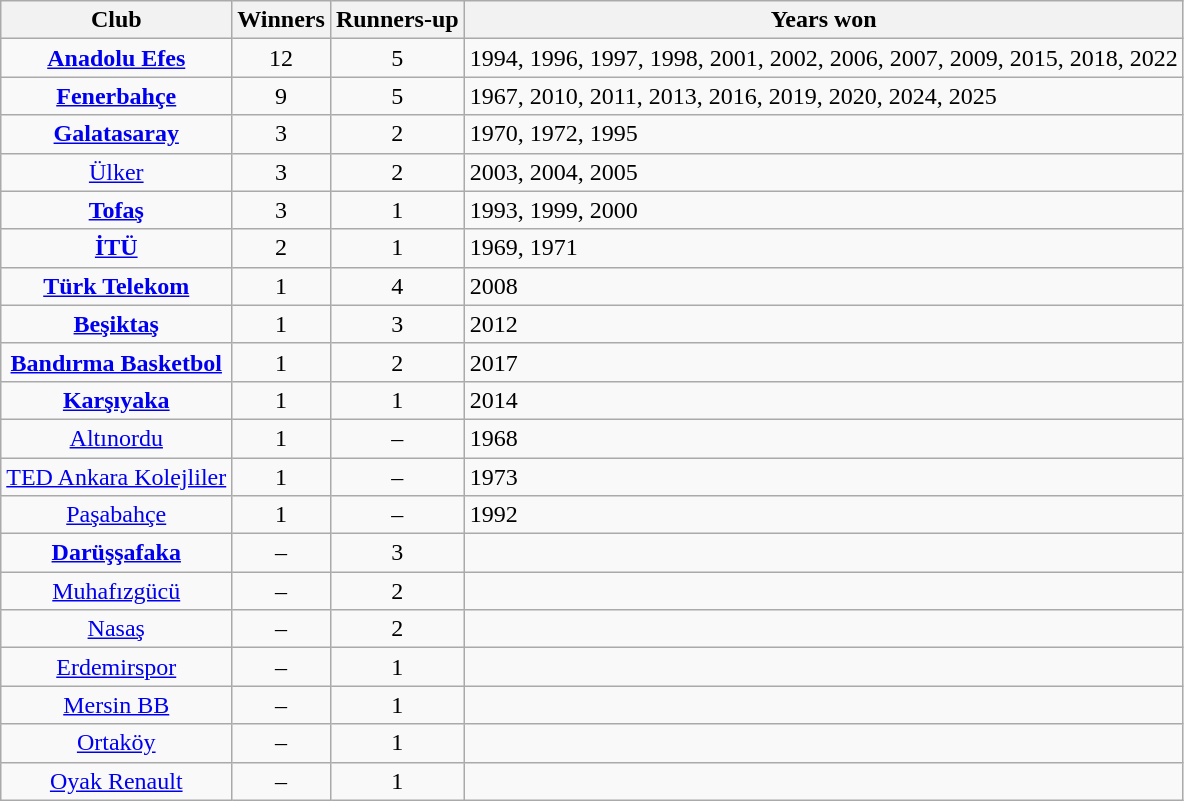<table class="wikitable">
<tr>
<th>Club</th>
<th>Winners</th>
<th>Runners-up</th>
<th>Years won</th>
</tr>
<tr>
<td align=center><strong><a href='#'>Anadolu Efes</a></strong></td>
<td align=center>12</td>
<td align=center>5</td>
<td>1994, 1996, 1997, 1998, 2001, 2002, 2006, 2007, 2009, 2015, 2018, 2022</td>
</tr>
<tr>
<td align=center><strong><a href='#'>Fenerbahçe</a></strong></td>
<td align=center>9</td>
<td align=center>5</td>
<td>1967, 2010, 2011, 2013, 2016, 2019, 2020, 2024, 2025</td>
</tr>
<tr>
<td align=center><strong><a href='#'>Galatasaray</a></strong></td>
<td align=center>3</td>
<td align=center>2</td>
<td>1970, 1972, 1995</td>
</tr>
<tr>
<td align=center><a href='#'>Ülker</a></td>
<td align=center>3</td>
<td align=center>2</td>
<td>2003, 2004, 2005</td>
</tr>
<tr>
<td align=center><strong><a href='#'>Tofaş</a></strong></td>
<td align=center>3</td>
<td align=center>1</td>
<td>1993, 1999, 2000</td>
</tr>
<tr>
<td align=center><strong><a href='#'>İTÜ</a></strong></td>
<td align=center>2</td>
<td align=center>1</td>
<td>1969, 1971</td>
</tr>
<tr>
<td align=center><strong><a href='#'>Türk Telekom</a></strong></td>
<td align=center>1</td>
<td align=center>4</td>
<td>2008</td>
</tr>
<tr>
<td align=center><strong><a href='#'>Beşiktaş</a></strong></td>
<td align=center>1</td>
<td align=center>3</td>
<td>2012</td>
</tr>
<tr>
<td align=center><strong><a href='#'>Bandırma Basketbol</a></strong></td>
<td align=center>1</td>
<td align=center>2</td>
<td>2017</td>
</tr>
<tr>
<td align=center><strong><a href='#'>Karşıyaka</a></strong></td>
<td align=center>1</td>
<td align=center>1</td>
<td>2014</td>
</tr>
<tr>
<td align=center><a href='#'>Altınordu</a></td>
<td align=center>1</td>
<td align=center>–</td>
<td>1968</td>
</tr>
<tr>
<td align=center><a href='#'>TED Ankara Kolejliler</a></td>
<td align=center>1</td>
<td align=center>–</td>
<td>1973</td>
</tr>
<tr>
<td align=center><a href='#'>Paşabahçe</a></td>
<td align=center>1</td>
<td align=center>–</td>
<td>1992</td>
</tr>
<tr>
<td align=center><strong><a href='#'>Darüşşafaka</a></strong></td>
<td align=center>–</td>
<td align=center>3</td>
<td></td>
</tr>
<tr>
<td align=center><a href='#'>Muhafızgücü</a></td>
<td align=center>–</td>
<td align=center>2</td>
<td></td>
</tr>
<tr>
<td align=center><a href='#'>Nasaş</a></td>
<td align=center>–</td>
<td align=center>2</td>
<td></td>
</tr>
<tr>
<td align=center><a href='#'>Erdemirspor</a></td>
<td align=center>–</td>
<td align=center>1</td>
<td></td>
</tr>
<tr>
<td align=center><a href='#'>Mersin BB</a></td>
<td align=center>–</td>
<td align=center>1</td>
<td></td>
</tr>
<tr>
<td align=center><a href='#'>Ortaköy</a></td>
<td align=center>–</td>
<td align=center>1</td>
<td></td>
</tr>
<tr>
<td align=center><a href='#'>Oyak Renault</a></td>
<td align=center>–</td>
<td align=center>1</td>
<td></td>
</tr>
</table>
